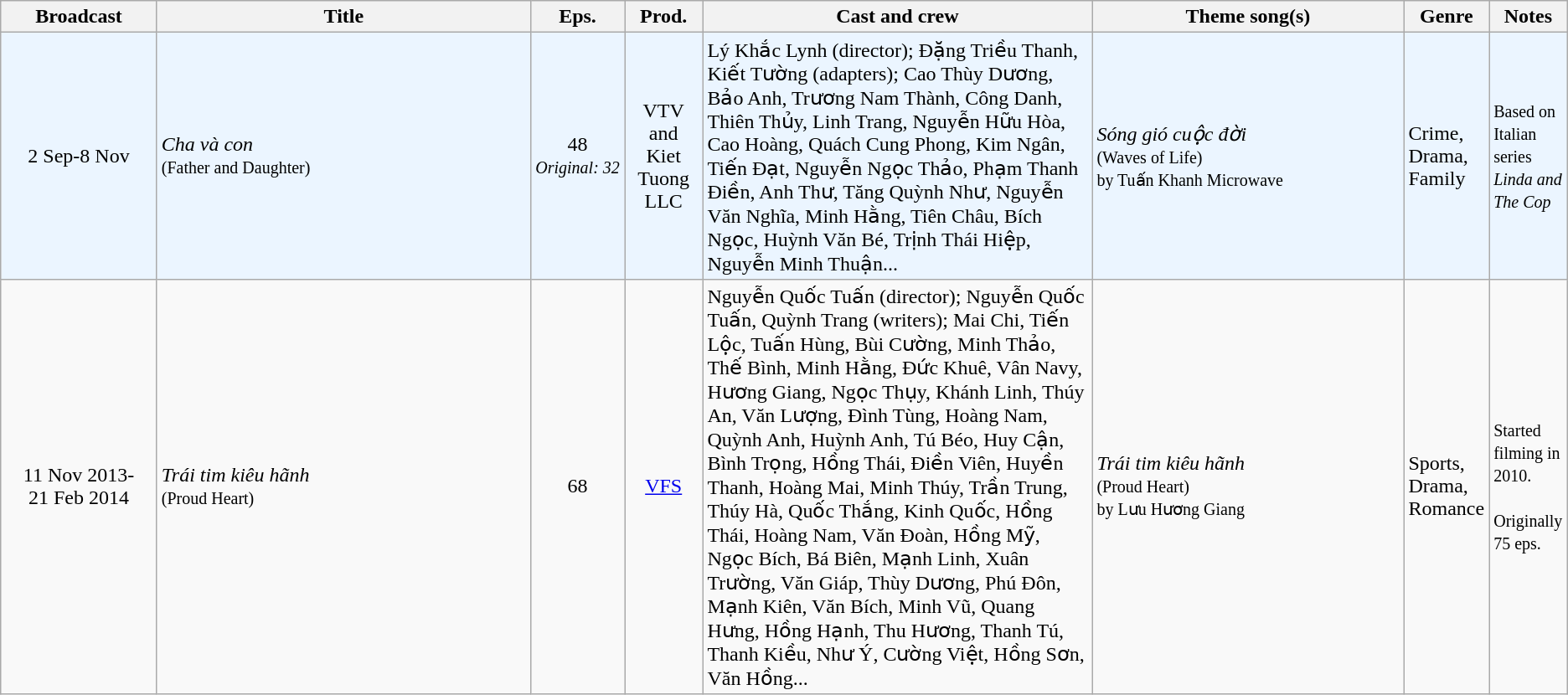<table class="wikitable sortable">
<tr>
<th style="width:10%;">Broadcast</th>
<th style="width:24%;">Title</th>
<th style="width:6%;">Eps.</th>
<th style="width:5%;">Prod.</th>
<th style="width:25%;">Cast and crew</th>
<th style="width:20%;">Theme song(s)</th>
<th style="width:5%;">Genre</th>
<th style="width:5%;">Notes</th>
</tr>
<tr ---- bgcolor="#ebf5ff">
<td style="text-align:center;">2 Sep-8 Nov<br></td>
<td><em>Cha và con</em> <br><small>(Father and Daughter)</small></td>
<td style="text-align:center;">48<br><small><em>Original: 32</em></small></td>
<td style="text-align:center;">VTV<br>and<br>Kiet Tuong LLC</td>
<td>Lý Khắc Lynh (director); Đặng Triều Thanh, Kiết Tường (adapters); Cao Thùy Dương, Bảo Anh, Trương Nam Thành, Công Danh, Thiên Thủy, Linh Trang, Nguyễn Hữu Hòa, Cao Hoàng, Quách Cung Phong, Kim Ngân, Tiến Đạt, Nguyễn Ngọc Thảo, Phạm Thanh Điền, Anh Thư, Tăng Quỳnh Như, Nguyễn Văn Nghĩa, Minh Hằng, Tiên Châu, Bích Ngọc, Huỳnh Văn Bé, Trịnh Thái Hiệp, Nguyễn Minh Thuận...</td>
<td><em>Sóng gió cuộc đời</em> <br><small>(Waves of Life)</small><br><small>by Tuấn Khanh Microwave</small><br></td>
<td>Crime, Drama, Family</td>
<td><small>Based on Italian series <em>Linda and The Cop</em></small></td>
</tr>
<tr>
<td style="text-align:center;">11 Nov 2013-<br>21 Feb 2014 <br></td>
<td><em>Trái tim kiêu hãnh</em> <br><small>(Proud Heart)</small></td>
<td style="text-align:center;">68</td>
<td style="text-align:center;"><a href='#'>VFS</a></td>
<td>Nguyễn Quốc Tuấn (director); Nguyễn Quốc Tuấn, Quỳnh Trang (writers); Mai Chi, Tiến Lộc, Tuấn Hùng, Bùi Cường, Minh Thảo, Thế Bình, Minh Hằng, Đức Khuê, Vân Navy, Hương Giang, Ngọc Thụy, Khánh Linh, Thúy An, Văn Lượng, Đình Tùng, Hoàng Nam, Quỳnh Anh, Huỳnh Anh, Tú Béo, Huy Cận, Bình Trọng, Hồng Thái, Điền Viên, Huyền Thanh, Hoàng Mai, Minh Thúy, Trần Trung, Thúy Hà, Quốc Thắng, Kinh Quốc, Hồng Thái, Hoàng Nam, Văn Đoàn, Hồng Mỹ, Ngọc Bích, Bá Biên, Mạnh Linh, Xuân Trường, Văn Giáp, Thùy Dương, Phú Đôn, Mạnh Kiên, Văn Bích, Minh Vũ, Quang Hưng, Hồng Hạnh, Thu Hương, Thanh Tú, Thanh Kiều, Như Ý, Cường Việt, Hồng Sơn, Văn Hồng...</td>
<td><em>Trái tim kiêu hãnh</em> <br><small>(Proud Heart)</small><br><small>by Lưu Hương Giang</small></td>
<td>Sports, Drama, Romance</td>
<td><small>Started filming in 2010.<br><br>Originally 75 eps.</small></td>
</tr>
</table>
